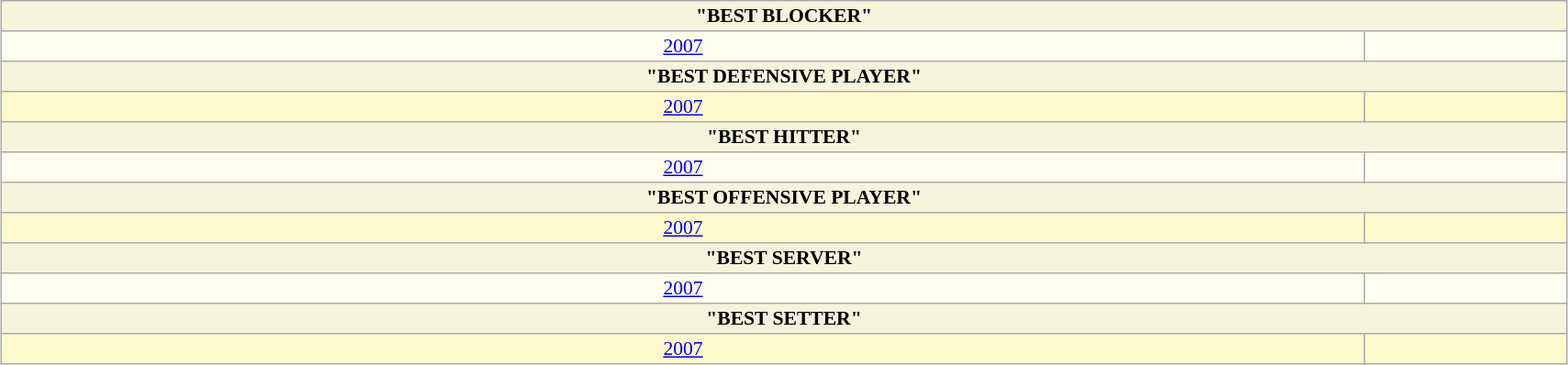<table border=1 align=center width=90% cellpadding=2 cellspacing=2 style="background: ivory; font-size: 90%; border: 1px #aaaaaa solid; border-collapse: collapse; clear:center">
<tr style="background:beige">
<th colspan="2">"BEST BLOCKER"</th>
</tr>
<tr>
<td align="center"><a href='#'>2007</a></td>
<td></td>
</tr>
<tr style="background:beige">
<th colspan="2">"BEST DEFENSIVE PLAYER"</th>
</tr>
<tr style="background:lemonchiffon">
<td align="center"><a href='#'>2007</a></td>
<td></td>
</tr>
<tr style="background:beige">
<th colspan="2">"BEST HITTER"</th>
</tr>
<tr>
<td align="center"><a href='#'>2007</a></td>
<td></td>
</tr>
<tr style="background:beige">
<th colspan="2">"BEST OFFENSIVE PLAYER"</th>
</tr>
<tr style="background:lemonchiffon">
<td align="center"><a href='#'>2007</a></td>
<td> <br></td>
</tr>
<tr style="background:beige">
<th colspan="2">"BEST SERVER"</th>
</tr>
<tr>
<td align="center"><a href='#'>2007</a></td>
<td></td>
</tr>
<tr style="background:beige">
<th colspan="2">"BEST SETTER"</th>
</tr>
<tr style="background:lemonchiffon">
<td align="center"><a href='#'>2007</a></td>
<td></td>
</tr>
</table>
